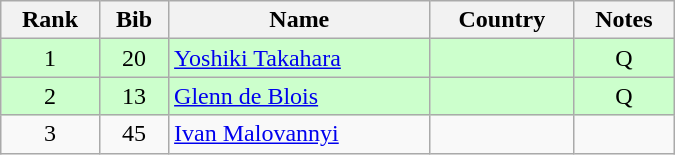<table class="wikitable" style="text-align:center; width:450px">
<tr>
<th>Rank</th>
<th>Bib</th>
<th>Name</th>
<th>Country</th>
<th>Notes</th>
</tr>
<tr bgcolor=ccffcc>
<td>1</td>
<td>20</td>
<td align=left><a href='#'>Yoshiki Takahara</a></td>
<td align=left></td>
<td>Q</td>
</tr>
<tr bgcolor=ccffcc>
<td>2</td>
<td>13</td>
<td align=left><a href='#'>Glenn de Blois</a></td>
<td align=left></td>
<td>Q</td>
</tr>
<tr>
<td>3</td>
<td>45</td>
<td align=left><a href='#'>Ivan Malovannyi</a></td>
<td align=left></td>
<td></td>
</tr>
</table>
